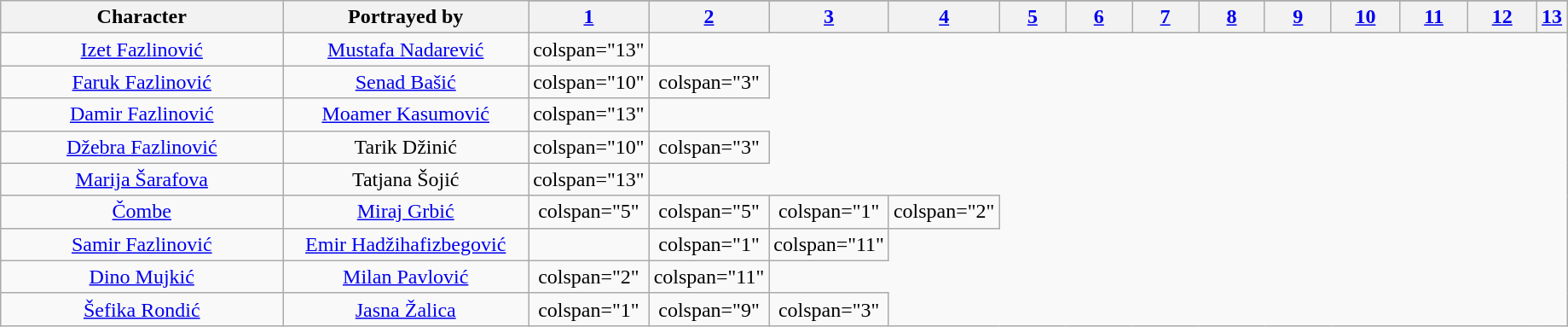<table class="wikitable plainrowheaders" style="text-align:center; width:97%;">
<tr>
<th scope="col" rowspan="2" style="width:21%;">Character</th>
<th scope="col" rowspan="2" style="width:17%;">Portrayed by</th>
</tr>
<tr>
<th scope="col" style="width:5%;"><a href='#'>1</a></th>
<th scope="col" style="width:5%;"><a href='#'>2</a></th>
<th scope="col" style="width:5%;"><a href='#'>3</a></th>
<th scope="col" style="width:5%;"><a href='#'>4</a></th>
<th scope="col" style="width:5%;"><a href='#'>5</a></th>
<th scope="col" style="width:5%;"><a href='#'>6</a></th>
<th scope="col" style="width:5%;"><a href='#'>7</a></th>
<th scope="col" style="width:5%;"><a href='#'>8</a></th>
<th scope="col" style="width:5%;"><a href='#'>9</a></th>
<th scope="col" style="width:5%;"><a href='#'>10</a></th>
<th scope="col" style="width:5%;"><a href='#'>11</a></th>
<th scope="col" style="width:5%;"><a href='#'>12</a></th>
<th scope="col" style="width:5%;"><a href='#'>13</a></th>
</tr>
<tr>
<td scope="row"><a href='#'>Izet Fazlinović</a></td>
<td><a href='#'>Mustafa Nadarević</a></td>
<td>colspan="13" </td>
</tr>
<tr>
<td scope="row"><a href='#'>Faruk Fazlinović</a></td>
<td><a href='#'>Senad Bašić</a></td>
<td>colspan="10" </td>
<td>colspan="3" </td>
</tr>
<tr>
<td scope="row"><a href='#'>Damir Fazlinović</a></td>
<td><a href='#'>Moamer Kasumović</a></td>
<td>colspan="13" </td>
</tr>
<tr>
<td scope="row"><a href='#'>Džebra Fazlinović</a></td>
<td>Tarik Džinić</td>
<td>colspan="10" </td>
<td>colspan="3" </td>
</tr>
<tr>
<td scope="row"><a href='#'>Marija Šarafova</a></td>
<td>Tatjana Šojić</td>
<td>colspan="13" </td>
</tr>
<tr>
<td scope="row"><a href='#'>Čombe</a></td>
<td><a href='#'>Miraj Grbić</a></td>
<td>colspan="5" </td>
<td>colspan="5" </td>
<td>colspan="1" </td>
<td>colspan="2" </td>
</tr>
<tr>
<td scope="row"><a href='#'>Samir Fazlinović</a></td>
<td><a href='#'>Emir Hadžihafizbegović</a></td>
<td></td>
<td>colspan="1" </td>
<td>colspan="11" </td>
</tr>
<tr>
<td scope="row"><a href='#'>Dino Mujkić</a></td>
<td><a href='#'>Milan Pavlović</a></td>
<td>colspan="2" </td>
<td>colspan="11" </td>
</tr>
<tr>
<td scope="row"><a href='#'>Šefika Rondić</a></td>
<td><a href='#'>Jasna Žalica</a></td>
<td>colspan="1" </td>
<td>colspan="9" </td>
<td>colspan="3" </td>
</tr>
</table>
